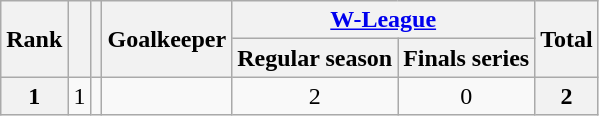<table class="wikitable" style="text-align:center">
<tr>
<th rowspan="2">Rank</th>
<th rowspan="2"></th>
<th rowspan="2"></th>
<th rowspan="2">Goalkeeper</th>
<th colspan="2"><a href='#'>W-League</a></th>
<th rowspan="2">Total</th>
</tr>
<tr>
<th>Regular season</th>
<th>Finals series</th>
</tr>
<tr>
<th>1</th>
<td>1</td>
<td></td>
<td align="left"></td>
<td>2</td>
<td>0</td>
<th>2</th>
</tr>
</table>
